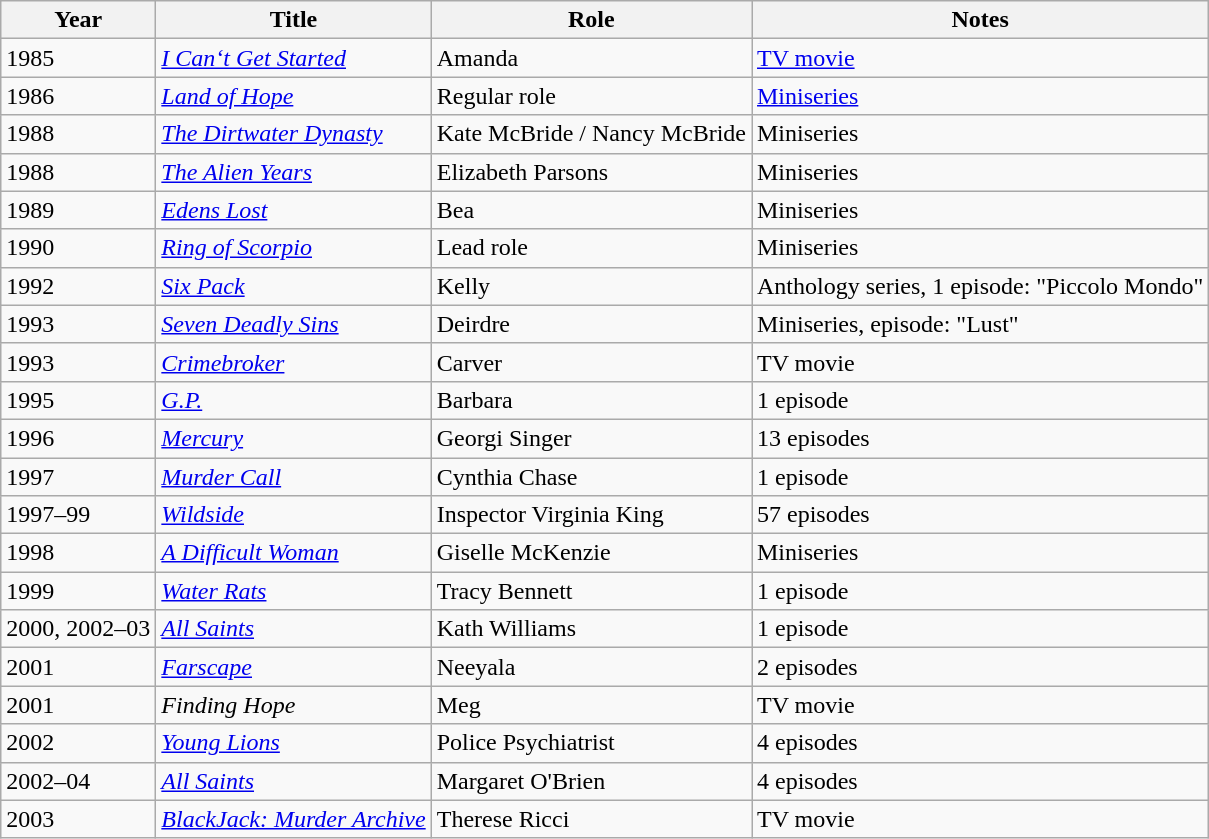<table class="wikitable sortable">
<tr>
<th>Year</th>
<th>Title</th>
<th>Role</th>
<th>Notes</th>
</tr>
<tr>
<td>1985</td>
<td><em><a href='#'>I Can‘t Get Started</a></em></td>
<td>Amanda</td>
<td><a href='#'>TV movie</a></td>
</tr>
<tr>
<td>1986</td>
<td><em><a href='#'>Land of Hope</a></em></td>
<td>Regular role</td>
<td><a href='#'>Miniseries</a></td>
</tr>
<tr>
<td>1988</td>
<td><em><a href='#'>The Dirtwater Dynasty</a></em></td>
<td>Kate McBride / Nancy McBride</td>
<td>Miniseries</td>
</tr>
<tr>
<td>1988</td>
<td><em><a href='#'>The Alien Years</a></em></td>
<td>Elizabeth Parsons</td>
<td>Miniseries</td>
</tr>
<tr>
<td>1989</td>
<td><em><a href='#'>Edens Lost</a></em></td>
<td>Bea</td>
<td>Miniseries</td>
</tr>
<tr>
<td>1990</td>
<td><em><a href='#'>Ring of Scorpio</a></em></td>
<td>Lead role</td>
<td>Miniseries</td>
</tr>
<tr>
<td>1992</td>
<td><em><a href='#'>Six Pack</a></em></td>
<td>Kelly</td>
<td>Anthology series, 1 episode: "Piccolo Mondo"</td>
</tr>
<tr>
<td>1993</td>
<td><em><a href='#'>Seven Deadly Sins</a></em></td>
<td>Deirdre</td>
<td>Miniseries, episode: "Lust"</td>
</tr>
<tr>
<td>1993</td>
<td><em><a href='#'>Crimebroker</a></em></td>
<td>Carver</td>
<td>TV movie</td>
</tr>
<tr>
<td>1995</td>
<td><em><a href='#'>G.P.</a></em></td>
<td>Barbara</td>
<td>1 episode</td>
</tr>
<tr>
<td>1996</td>
<td><em><a href='#'>Mercury</a></em></td>
<td>Georgi Singer</td>
<td>13 episodes</td>
</tr>
<tr>
<td>1997</td>
<td><em><a href='#'>Murder Call</a></em></td>
<td>Cynthia Chase</td>
<td>1 episode</td>
</tr>
<tr>
<td>1997–99</td>
<td><em><a href='#'>Wildside</a></em></td>
<td>Inspector Virginia King</td>
<td>57 episodes</td>
</tr>
<tr>
<td>1998</td>
<td><em><a href='#'>A Difficult Woman</a></em></td>
<td>Giselle McKenzie</td>
<td>Miniseries</td>
</tr>
<tr>
<td>1999</td>
<td><em><a href='#'>Water Rats</a></em></td>
<td>Tracy Bennett</td>
<td>1 episode</td>
</tr>
<tr>
<td>2000, 2002–03</td>
<td><em><a href='#'>All Saints</a></em></td>
<td>Kath Williams</td>
<td>1 episode</td>
</tr>
<tr>
<td>2001</td>
<td><em><a href='#'>Farscape</a></em></td>
<td>Neeyala</td>
<td>2 episodes</td>
</tr>
<tr>
<td>2001</td>
<td><em>Finding Hope</em></td>
<td>Meg</td>
<td>TV movie</td>
</tr>
<tr>
<td>2002</td>
<td><em><a href='#'>Young Lions</a></em></td>
<td>Police Psychiatrist</td>
<td>4 episodes</td>
</tr>
<tr>
<td>2002–04</td>
<td><em><a href='#'>All Saints</a></em></td>
<td>Margaret O'Brien</td>
<td>4 episodes</td>
</tr>
<tr>
<td>2003</td>
<td><em><a href='#'>BlackJack: Murder Archive</a></em></td>
<td>Therese Ricci</td>
<td>TV movie</td>
</tr>
</table>
